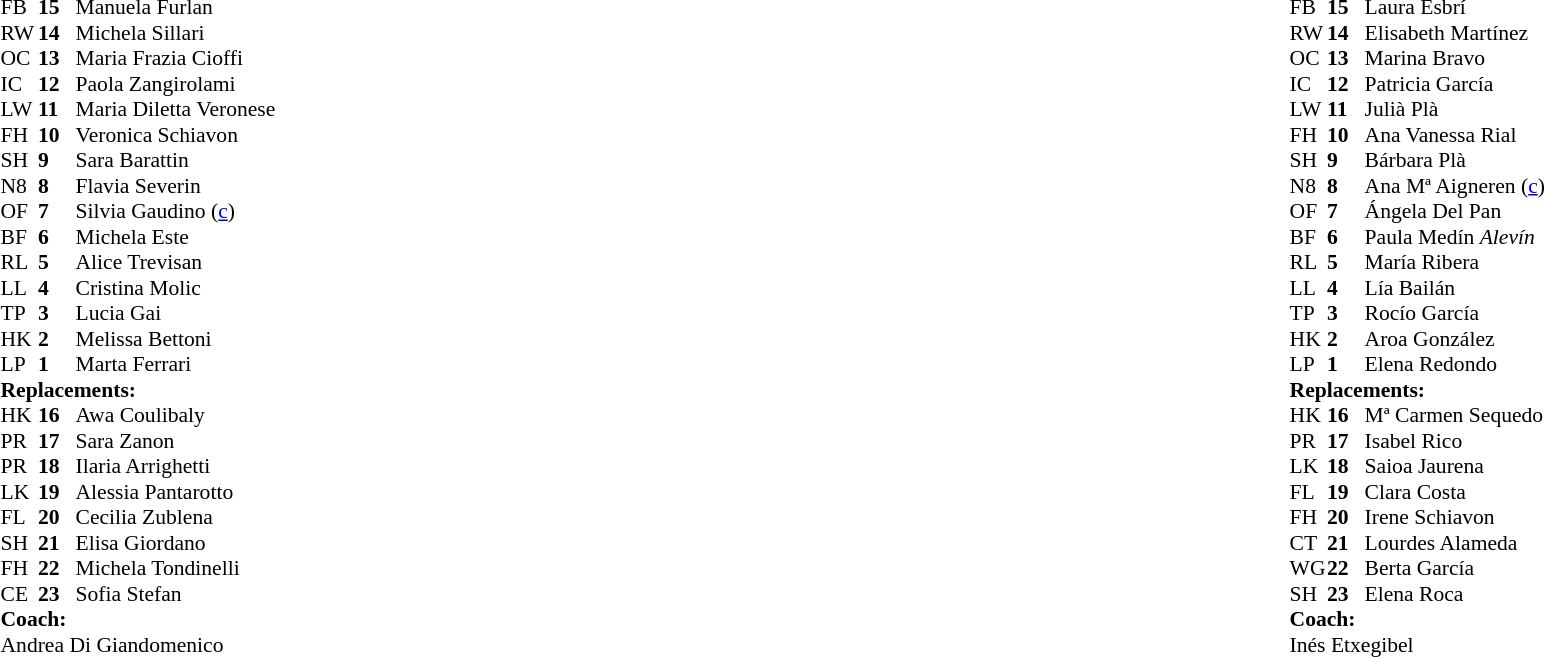<table style="width:100%;">
<tr>
<td style="vertical-align:top; width:50%;"><br><table style="font-size: 90%" cellspacing="0" cellpadding="0">
<tr>
<th width="25"></th>
<th width="25"></th>
</tr>
<tr>
<td>FB</td>
<td><strong>15</strong></td>
<td>Manuela Furlan</td>
</tr>
<tr>
<td>RW</td>
<td><strong>14</strong></td>
<td>Michela Sillari</td>
</tr>
<tr>
<td>OC</td>
<td><strong>13</strong></td>
<td>Maria Frazia Cioffi</td>
<td></td>
<td></td>
</tr>
<tr>
<td>IC</td>
<td><strong>12</strong></td>
<td>Paola Zangirolami</td>
</tr>
<tr>
<td>LW</td>
<td><strong>11</strong></td>
<td>Maria Diletta Veronese</td>
<td></td>
<td></td>
</tr>
<tr>
<td>FH</td>
<td><strong>10</strong></td>
<td>Veronica Schiavon</td>
</tr>
<tr>
<td>SH</td>
<td><strong>9</strong></td>
<td>Sara Barattin</td>
</tr>
<tr>
<td>N8</td>
<td><strong>8</strong></td>
<td>Flavia Severin</td>
<td></td>
</tr>
<tr>
<td>OF</td>
<td><strong>7</strong></td>
<td>Silvia Gaudino (<a href='#'>c</a>)</td>
</tr>
<tr>
<td>BF</td>
<td><strong>6</strong></td>
<td>Michela Este</td>
<td></td>
<td></td>
</tr>
<tr>
<td>RL</td>
<td><strong>5</strong></td>
<td>Alice Trevisan</td>
</tr>
<tr>
<td>LL</td>
<td><strong>4</strong></td>
<td>Cristina Molic</td>
<td></td>
<td></td>
</tr>
<tr>
<td>TP</td>
<td><strong>3</strong></td>
<td>Lucia Gai</td>
<td></td>
<td></td>
</tr>
<tr>
<td>HK</td>
<td><strong>2</strong></td>
<td>Melissa Bettoni</td>
</tr>
<tr>
<td>LP</td>
<td><strong>1</strong></td>
<td>Marta Ferrari</td>
</tr>
<tr>
<td colspan=3><strong>Replacements:</strong></td>
</tr>
<tr>
<td>HK</td>
<td><strong>16</strong></td>
<td>Awa Coulibaly</td>
<td></td>
<td></td>
</tr>
<tr>
<td>PR</td>
<td><strong>17</strong></td>
<td>Sara Zanon</td>
</tr>
<tr>
<td>PR</td>
<td><strong>18</strong></td>
<td>Ilaria Arrighetti</td>
<td></td>
<td></td>
</tr>
<tr>
<td>LK</td>
<td><strong>19</strong></td>
<td>Alessia Pantarotto</td>
</tr>
<tr>
<td>FL</td>
<td><strong>20</strong></td>
<td>Cecilia Zublena</td>
<td></td>
<td></td>
</tr>
<tr>
<td>SH</td>
<td><strong>21</strong></td>
<td>Elisa Giordano</td>
</tr>
<tr>
<td>FH</td>
<td><strong>22</strong></td>
<td>Michela Tondinelli</td>
<td></td>
<td></td>
</tr>
<tr>
<td>CE</td>
<td><strong>23</strong></td>
<td>Sofia Stefan</td>
<td></td>
<td></td>
</tr>
<tr>
<td colspan=3><strong>Coach:</strong></td>
</tr>
<tr>
<td colspan="4"> Andrea Di Giandomenico</td>
</tr>
</table>
</td>
<td style="vertical-align:top; width:50%;"><br><table cellspacing="0" cellpadding="0" style="font-size:90%; margin:auto;">
<tr>
<th width="25"></th>
<th width="25"></th>
</tr>
<tr>
<td>FB</td>
<td><strong>15</strong></td>
<td>Laura Esbrí</td>
<td></td>
<td></td>
</tr>
<tr>
<td>RW</td>
<td><strong>14</strong></td>
<td>Elisabeth Martínez</td>
</tr>
<tr>
<td>OC</td>
<td><strong>13</strong></td>
<td>Marina Bravo</td>
</tr>
<tr>
<td>IC</td>
<td><strong>12</strong></td>
<td>Patricia García</td>
</tr>
<tr>
<td>LW</td>
<td><strong>11</strong></td>
<td>Julià Plà</td>
<td></td>
<td></td>
</tr>
<tr>
<td>FH</td>
<td><strong>10</strong></td>
<td>Ana Vanessa Rial</td>
<td></td>
<td></td>
</tr>
<tr>
<td>SH</td>
<td><strong>9</strong></td>
<td>Bárbara Plà</td>
<td></td>
<td></td>
</tr>
<tr>
<td>N8</td>
<td><strong>8</strong></td>
<td>Ana Mª Aigneren (<a href='#'>c</a>)</td>
</tr>
<tr>
<td>OF</td>
<td><strong>7</strong></td>
<td>Ángela Del Pan</td>
</tr>
<tr>
<td>BF</td>
<td><strong>6</strong></td>
<td>Paula Medín <em>Alevín</em></td>
</tr>
<tr>
<td>RL</td>
<td><strong>5</strong></td>
<td>María Ribera</td>
</tr>
<tr>
<td>LL</td>
<td><strong>4</strong></td>
<td>Lía Bailán</td>
<td></td>
<td></td>
</tr>
<tr>
<td>TP</td>
<td><strong>3</strong></td>
<td>Rocío García</td>
<td></td>
<td></td>
</tr>
<tr>
<td>HK</td>
<td><strong>2</strong></td>
<td>Aroa González</td>
<td></td>
<td></td>
</tr>
<tr>
<td>LP</td>
<td><strong>1</strong></td>
<td>Elena Redondo</td>
<td></td>
<td></td>
</tr>
<tr>
<td colspan=3><strong>Replacements:</strong></td>
</tr>
<tr>
<td>HK</td>
<td><strong>16</strong></td>
<td>Mª Carmen Sequedo</td>
<td></td>
<td></td>
</tr>
<tr>
<td>PR</td>
<td><strong>17</strong></td>
<td>Isabel Rico</td>
<td></td>
<td></td>
</tr>
<tr>
<td>LK</td>
<td><strong>18</strong></td>
<td>Saioa Jaurena</td>
<td></td>
<td></td>
</tr>
<tr>
<td>FL</td>
<td><strong>19</strong></td>
<td>Clara Costa</td>
<td></td>
<td></td>
</tr>
<tr>
<td>FH</td>
<td><strong>20</strong></td>
<td>Irene Schiavon</td>
<td></td>
<td></td>
</tr>
<tr>
<td>CT</td>
<td><strong>21</strong></td>
<td>Lourdes Alameda</td>
<td></td>
<td></td>
</tr>
<tr>
<td>WG</td>
<td><strong>22</strong></td>
<td>Berta García</td>
<td></td>
<td></td>
</tr>
<tr>
<td>SH</td>
<td><strong>23</strong></td>
<td>Elena Roca</td>
<td></td>
<td></td>
</tr>
<tr>
<td colspan=3><strong>Coach:</strong></td>
</tr>
<tr>
<td colspan="4"> Inés Etxegibel</td>
</tr>
</table>
</td>
</tr>
</table>
